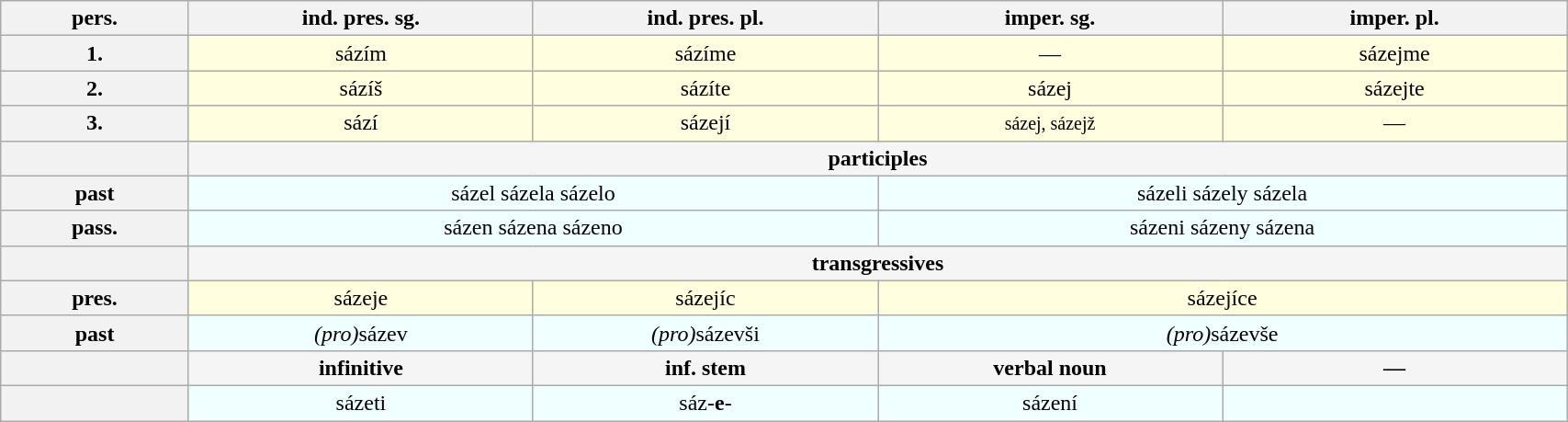<table class="wikitable" border="1" width=90% style="text-align:center; background:lightyellow">
<tr>
<th>pers.</th>
<th width=22%>ind. pres. sg.</th>
<th width=22%>ind. pres. pl.</th>
<th width=22%>imper. sg.</th>
<th width=22%>imper. pl.</th>
</tr>
<tr>
<th>1.</th>
<td>sázím</td>
<td>sázíme</td>
<td>—</td>
<td>sázejme</td>
</tr>
<tr>
<th>2.</th>
<td>sázíš</td>
<td>sázíte</td>
<td>sázej</td>
<td>sázejte</td>
</tr>
<tr>
<th>3.</th>
<td>sází</td>
<td>sázejí</td>
<td><small>sázej, sázejž</small></td>
<td>—</td>
</tr>
<tr style="font-weight:bold; background:whitesmoke">
<th> </th>
<td colspan=4>participles</td>
</tr>
<tr style="background:azure">
<th>past</th>
<td colspan=2>sázel sázela sázelo</td>
<td colspan=2>sázeli sázely sázela</td>
</tr>
<tr style="background:azure">
<th>pass.</th>
<td colspan=2>sázen sázena sázeno</td>
<td colspan=2>sázeni sázeny sázena</td>
</tr>
<tr style="font-weight:bold; background:whitesmoke">
<th> </th>
<td colspan=4>transgressives</td>
</tr>
<tr>
<th>pres.</th>
<td>sázeje</td>
<td>sázejíc</td>
<td colspan=2>sázejíce</td>
</tr>
<tr style="background:azure">
<th>past</th>
<td><em>(pro)</em>sázev</td>
<td><em>(pro)</em>sázevši</td>
<td colspan=2><em>(pro)</em>sázevše</td>
</tr>
<tr style="font-weight:bold; background:whitesmoke">
<th> </th>
<td>infinitive</td>
<td>inf. stem</td>
<td>verbal noun</td>
<td>—</td>
</tr>
<tr style="background:azure">
<th> </th>
<td>sázeti</td>
<td>sáz-<strong>e</strong>-</td>
<td>sázení</td>
<td></td>
</tr>
</table>
